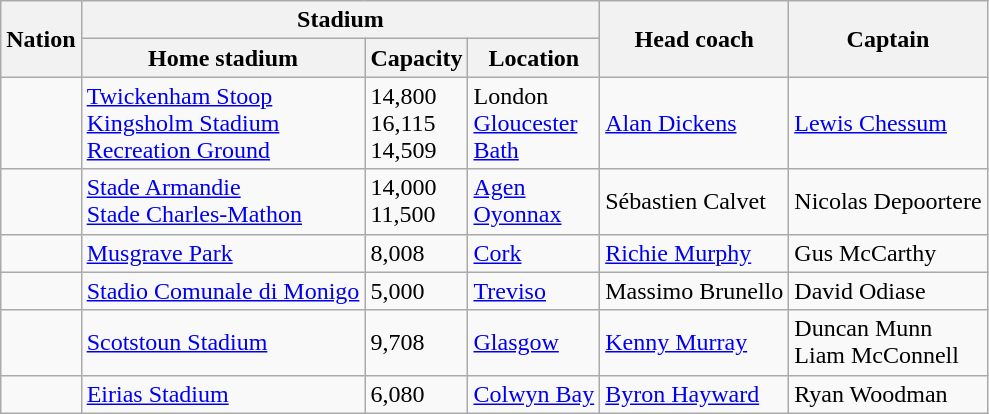<table class="wikitable">
<tr>
<th rowspan="2">Nation</th>
<th colspan="3">Stadium</th>
<th rowspan="2">Head coach</th>
<th rowspan="2">Captain</th>
</tr>
<tr>
<th>Home stadium</th>
<th>Capacity</th>
<th>Location</th>
</tr>
<tr>
<td></td>
<td><a href='#'>Twickenham Stoop</a><br><a href='#'>Kingsholm Stadium</a><br><a href='#'>Recreation Ground</a></td>
<td>14,800<br>16,115<br>14,509</td>
<td>London<br><a href='#'>Gloucester</a><br><a href='#'>Bath</a></td>
<td><a href='#'>Alan Dickens</a></td>
<td><a href='#'>Lewis Chessum</a></td>
</tr>
<tr>
<td></td>
<td><a href='#'>Stade Armandie</a><br><a href='#'>Stade Charles-Mathon</a></td>
<td>14,000<br>11,500</td>
<td><a href='#'>Agen</a><br><a href='#'>Oyonnax</a></td>
<td>Sébastien Calvet</td>
<td>Nicolas Depoortere</td>
</tr>
<tr>
<td></td>
<td><a href='#'>Musgrave Park</a></td>
<td>8,008</td>
<td><a href='#'>Cork</a></td>
<td><a href='#'>Richie Murphy</a></td>
<td>Gus McCarthy</td>
</tr>
<tr>
<td></td>
<td><a href='#'>Stadio Comunale di Monigo</a></td>
<td>5,000</td>
<td><a href='#'>Treviso</a></td>
<td>Massimo Brunello</td>
<td>David Odiase</td>
</tr>
<tr>
<td></td>
<td><a href='#'>Scotstoun Stadium</a></td>
<td>9,708</td>
<td><a href='#'>Glasgow</a></td>
<td><a href='#'>Kenny Murray</a></td>
<td>Duncan Munn<br>Liam McConnell</td>
</tr>
<tr>
<td></td>
<td><a href='#'>Eirias Stadium</a></td>
<td>6,080</td>
<td><a href='#'>Colwyn Bay</a></td>
<td><a href='#'>Byron Hayward</a></td>
<td>Ryan Woodman</td>
</tr>
</table>
